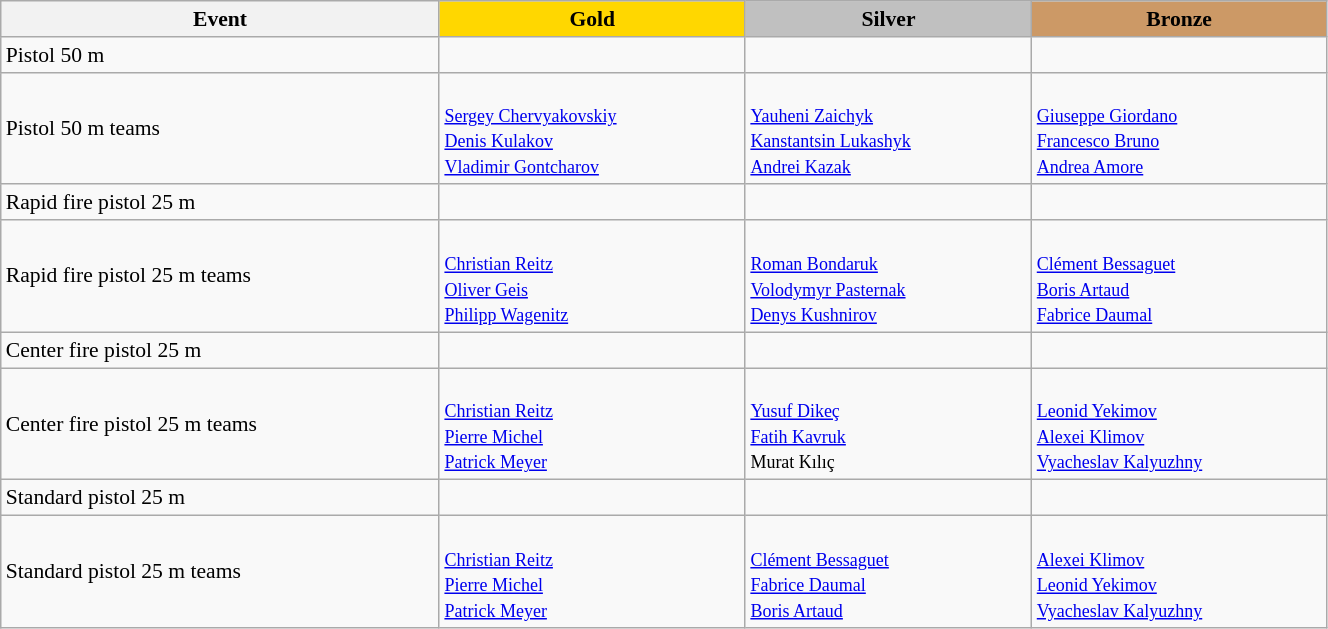<table class="wikitable" width=70% style="font-size:90%; text-align:left;">
<tr align=center>
<th>Event</th>
<td bgcolor=gold><strong>Gold</strong></td>
<td bgcolor=silver><strong>Silver</strong></td>
<td bgcolor=cc9966><strong>Bronze</strong></td>
</tr>
<tr>
<td>Pistol 50 m</td>
<td></td>
<td></td>
<td></td>
</tr>
<tr>
<td>Pistol 50 m teams</td>
<td><br><small><a href='#'>Sergey Chervyakovskiy</a><br><a href='#'>Denis Kulakov</a><br><a href='#'>Vladimir Gontcharov</a></small></td>
<td><br><small><a href='#'>Yauheni Zaichyk</a><br><a href='#'>Kanstantsin Lukashyk</a><br><a href='#'>Andrei Kazak</a></small></td>
<td><br><small><a href='#'>Giuseppe Giordano</a><br><a href='#'>Francesco Bruno</a><br><a href='#'>Andrea Amore</a></small></td>
</tr>
<tr>
<td>Rapid fire pistol 25 m</td>
<td></td>
<td></td>
<td></td>
</tr>
<tr>
<td>Rapid fire pistol 25 m teams</td>
<td><br><small><a href='#'>Christian Reitz</a><br><a href='#'>Oliver Geis</a><br><a href='#'>Philipp Wagenitz</a></small></td>
<td><br><small><a href='#'>Roman Bondaruk</a><br><a href='#'>Volodymyr Pasternak</a><br><a href='#'>Denys Kushnirov</a></small></td>
<td><br><small><a href='#'>Clément Bessaguet</a><br><a href='#'>Boris Artaud</a><br><a href='#'>Fabrice Daumal</a></small></td>
</tr>
<tr>
<td>Center fire pistol 25 m</td>
<td></td>
<td></td>
<td></td>
</tr>
<tr>
<td>Center fire pistol 25 m teams</td>
<td><br><small><a href='#'>Christian Reitz</a><br><a href='#'>Pierre Michel</a><br><a href='#'>Patrick Meyer</a></small></td>
<td><br><small><a href='#'>Yusuf Dikeç</a><br><a href='#'>Fatih Kavruk</a><br>Murat Kılıç</small></td>
<td><br><small><a href='#'>Leonid Yekimov</a><br><a href='#'>Alexei Klimov</a><br><a href='#'>Vyacheslav Kalyuzhny</a></small></td>
</tr>
<tr>
<td>Standard pistol 25 m</td>
<td></td>
<td></td>
<td></td>
</tr>
<tr>
<td>Standard pistol 25 m teams</td>
<td><br><small><a href='#'>Christian Reitz</a><br><a href='#'>Pierre Michel</a><br><a href='#'>Patrick Meyer</a></small></td>
<td><br><small><a href='#'>Clément Bessaguet</a><br><a href='#'>Fabrice Daumal</a><br><a href='#'>Boris Artaud</a></small></td>
<td><br><small><a href='#'>Alexei Klimov</a><br><a href='#'>Leonid Yekimov</a><br><a href='#'>Vyacheslav Kalyuzhny</a></small></td>
</tr>
</table>
